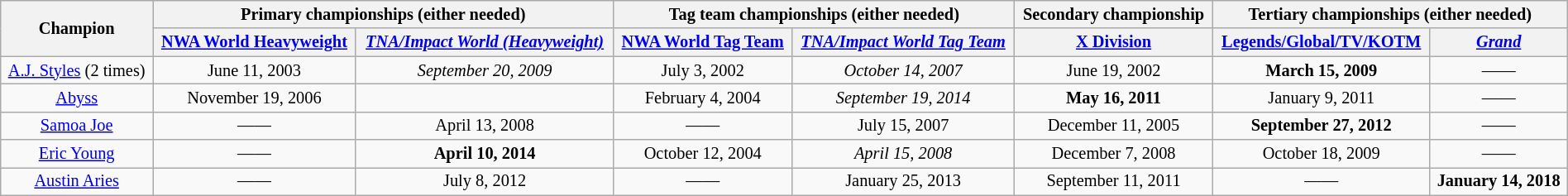<table class="wikitable" style="font-size: 85%; text-align: center;" width="100%">
<tr>
<th rowspan=2>Champion</th>
<th colspan=2>Primary championships (either needed)</th>
<th colspan=2>Tag team championships (either needed)</th>
<th>Secondary championship</th>
<th colspan=2>Tertiary championships (either needed)</th>
</tr>
<tr>
<th><a href='#'>NWA World Heavyweight</a></th>
<th><em><a href='#'>TNA/Impact World (Heavyweight)</a></em></th>
<th><a href='#'>NWA World Tag Team</a></th>
<th><em><a href='#'>TNA/Impact World Tag Team</a></em></th>
<th><a href='#'>X Division</a></th>
<th><a href='#'>Legends/Global/TV/KOTM</a></th>
<th><em><a href='#'>Grand</a></em></th>
</tr>
<tr>
<td><a href='#'>A.J. Styles</a> (2 times)</td>
<td>June 11, 2003</td>
<td><em>September 20, 2009</em></td>
<td>July 3, 2002<br></td>
<td><em>October 14, 2007</em><br></td>
<td>June 19, 2002</td>
<td><strong>March 15, 2009</strong></td>
<td>——</td>
</tr>
<tr>
<td><a href='#'>Abyss</a></td>
<td>November 19, 2006</td>
<td></td>
<td>February 4, 2004<br></td>
<td><em>September 19, 2014</em><br></td>
<td><strong>May 16, 2011</strong></td>
<td>January 9, 2011</td>
<td>——</td>
</tr>
<tr>
<td><a href='#'>Samoa Joe</a></td>
<td>——</td>
<td>April 13, 2008</td>
<td>——</td>
<td>July 15, 2007<br></td>
<td>December 11, 2005</td>
<td><strong>September 27, 2012</strong></td>
<td>——</td>
</tr>
<tr>
<td><a href='#'>Eric Young</a></td>
<td>——</td>
<td><strong>April 10, 2014</strong></td>
<td>October 12, 2004<br></td>
<td><em>April 15, 2008</em><br></td>
<td>December 7, 2008</td>
<td>October 18, 2009</td>
<td>——</td>
</tr>
<tr>
<td><a href='#'>Austin Aries</a></td>
<td>——</td>
<td>July 8, 2012</td>
<td>——</td>
<td>January 25, 2013<br></td>
<td>September 11, 2011</td>
<td>——</td>
<td><strong>January 14, 2018</strong></td>
</tr>
</table>
